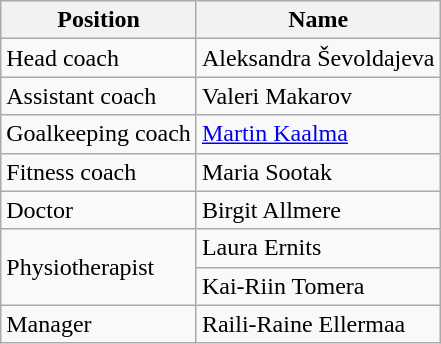<table class="wikitable">
<tr>
<th>Position</th>
<th>Name</th>
</tr>
<tr>
<td>Head coach</td>
<td> Aleksandra Ševoldajeva</td>
</tr>
<tr>
<td>Assistant coach</td>
<td> Valeri Makarov</td>
</tr>
<tr>
<td>Goalkeeping coach</td>
<td> <a href='#'>Martin Kaalma</a></td>
</tr>
<tr>
<td>Fitness coach</td>
<td> Maria Sootak</td>
</tr>
<tr>
<td>Doctor</td>
<td> Birgit Allmere</td>
</tr>
<tr>
<td rowspan=2>Physiotherapist</td>
<td> Laura Ernits</td>
</tr>
<tr>
<td> Kai-Riin Tomera</td>
</tr>
<tr>
<td>Manager</td>
<td> Raili-Raine Ellermaa</td>
</tr>
</table>
